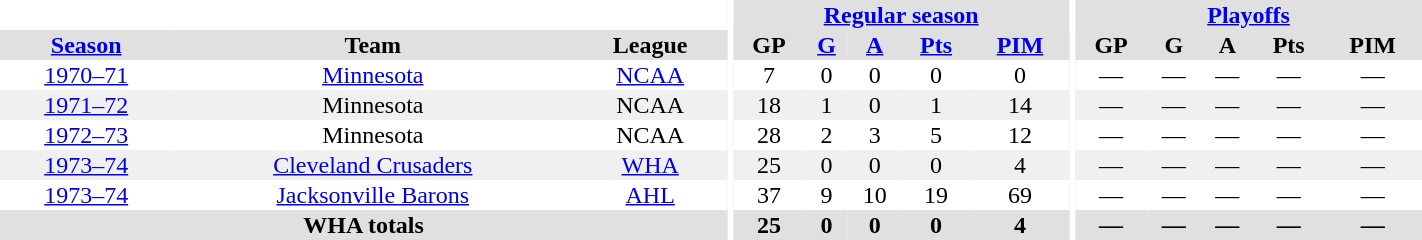<table border="0" cellpadding="1" cellspacing="0" style="text-align:center; width:75%">
<tr bgcolor="#e0e0e0">
<th colspan="3" bgcolor="#ffffff"></th>
<th rowspan="99" bgcolor="#ffffff"></th>
<th colspan="5"><a href='#'>Regular season</a></th>
<th rowspan="99" bgcolor="#ffffff"></th>
<th colspan="5"><a href='#'>Playoffs</a></th>
</tr>
<tr bgcolor="#e0e0e0">
<th><a href='#'>Season</a></th>
<th>Team</th>
<th>League</th>
<th>GP</th>
<th><a href='#'>G</a></th>
<th><a href='#'>A</a></th>
<th><a href='#'>Pts</a></th>
<th><a href='#'>PIM</a></th>
<th>GP</th>
<th>G</th>
<th>A</th>
<th>Pts</th>
<th>PIM</th>
</tr>
<tr ALIGN="center">
<td><a href='#'>1970–71</a></td>
<td><a href='#'>Minnesota</a></td>
<td><a href='#'>NCAA</a></td>
<td>7</td>
<td>0</td>
<td>0</td>
<td>0</td>
<td>0</td>
<td>—</td>
<td>—</td>
<td>—</td>
<td>—</td>
<td>—</td>
</tr>
<tr ALIGN="center" bgcolor="#f0f0f0">
<td><a href='#'>1971–72</a></td>
<td>Minnesota</td>
<td>NCAA</td>
<td>18</td>
<td>1</td>
<td>0</td>
<td>1</td>
<td>14</td>
<td>—</td>
<td>—</td>
<td>—</td>
<td>—</td>
<td>—</td>
</tr>
<tr ALIGN="center">
<td><a href='#'>1972–73</a></td>
<td>Minnesota</td>
<td>NCAA</td>
<td>28</td>
<td>2</td>
<td>3</td>
<td>5</td>
<td>12</td>
<td>—</td>
<td>—</td>
<td>—</td>
<td>—</td>
<td>—</td>
</tr>
<tr ALIGN="center" bgcolor="#f0f0f0">
<td><a href='#'>1973–74</a></td>
<td><a href='#'>Cleveland Crusaders</a></td>
<td><a href='#'>WHA</a></td>
<td>25</td>
<td>0</td>
<td>0</td>
<td>0</td>
<td>4</td>
<td>—</td>
<td>—</td>
<td>—</td>
<td>—</td>
<td>—</td>
</tr>
<tr ALIGN="center">
<td><a href='#'>1973–74</a></td>
<td><a href='#'>Jacksonville Barons</a></td>
<td><a href='#'>AHL</a></td>
<td>37</td>
<td>9</td>
<td>10</td>
<td>19</td>
<td>69</td>
<td>—</td>
<td>—</td>
<td>—</td>
<td>—</td>
<td>—</td>
</tr>
<tr bgcolor="#e0e0e0">
<th colspan="3">WHA totals</th>
<th>25</th>
<th>0</th>
<th>0</th>
<th>0</th>
<th>4</th>
<th>—</th>
<th>—</th>
<th>—</th>
<th>—</th>
<th>—</th>
</tr>
</table>
